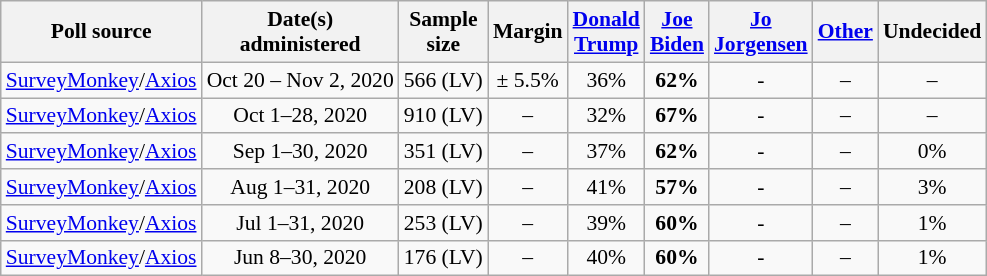<table class="wikitable sortable" style="text-align:center;font-size:90%;line-height:17px">
<tr>
<th>Poll source</th>
<th>Date(s)<br>administered</th>
<th>Sample<br>size</th>
<th>Margin<br></th>
<th class="unsortable"><a href='#'>Donald<br>Trump</a><br><small></small></th>
<th class="unsortable"><a href='#'>Joe<br>Biden</a><br><small></small></th>
<th class="unsortable"><a href='#'>Jo<br>Jorgensen</a><br><small></small></th>
<th class="unsortable"><a href='#'>Other</a></th>
<th class="unsortable">Undecided</th>
</tr>
<tr>
<td style="text-align:left;"><a href='#'>SurveyMonkey</a>/<a href='#'>Axios</a></td>
<td>Oct 20 – Nov 2, 2020</td>
<td>566 (LV)</td>
<td>± 5.5%</td>
<td>36%</td>
<td><strong>62%</strong></td>
<td>-</td>
<td>–</td>
<td>–</td>
</tr>
<tr>
<td style="text-align:left;"><a href='#'>SurveyMonkey</a>/<a href='#'>Axios</a></td>
<td>Oct 1–28, 2020</td>
<td>910 (LV)</td>
<td>–</td>
<td>32%</td>
<td><strong>67%</strong></td>
<td>-</td>
<td>–</td>
<td>–</td>
</tr>
<tr>
<td style="text-align:left;"><a href='#'>SurveyMonkey</a>/<a href='#'>Axios</a></td>
<td>Sep 1–30, 2020</td>
<td>351 (LV)</td>
<td>–</td>
<td>37%</td>
<td><strong>62%</strong></td>
<td>-</td>
<td>–</td>
<td>0%</td>
</tr>
<tr>
<td style="text-align:left;"><a href='#'>SurveyMonkey</a>/<a href='#'>Axios</a></td>
<td>Aug 1–31, 2020</td>
<td>208 (LV)</td>
<td>–</td>
<td>41%</td>
<td><strong>57%</strong></td>
<td>-</td>
<td>–</td>
<td>3%</td>
</tr>
<tr>
<td style="text-align:left;"><a href='#'>SurveyMonkey</a>/<a href='#'>Axios</a></td>
<td>Jul 1–31, 2020</td>
<td>253 (LV)</td>
<td>–</td>
<td>39%</td>
<td><strong>60%</strong></td>
<td>-</td>
<td>–</td>
<td>1%</td>
</tr>
<tr>
<td style="text-align:left;"><a href='#'>SurveyMonkey</a>/<a href='#'>Axios</a></td>
<td>Jun 8–30, 2020</td>
<td>176 (LV)</td>
<td>–</td>
<td>40%</td>
<td><strong>60%</strong></td>
<td>-</td>
<td>–</td>
<td>1%</td>
</tr>
</table>
